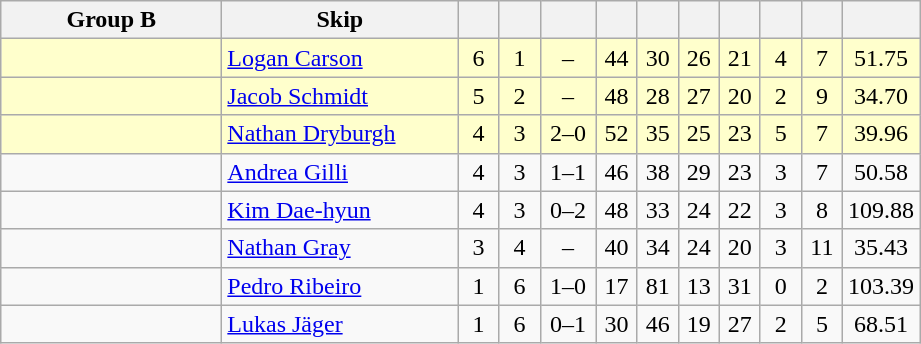<table class=wikitable style="text-align:center;">
<tr>
<th width=140>Group B</th>
<th width=150>Skip</th>
<th width=20></th>
<th width=20></th>
<th width=30></th>
<th width=20></th>
<th width=20></th>
<th width=20></th>
<th width=20></th>
<th width=20></th>
<th width=20></th>
<th width=20></th>
</tr>
<tr bgcolor=#ffffcc>
<td style="text-align:left;"></td>
<td style="text-align:left;"><a href='#'>Logan Carson</a></td>
<td>6</td>
<td>1</td>
<td>–</td>
<td>44</td>
<td>30</td>
<td>26</td>
<td>21</td>
<td>4</td>
<td>7</td>
<td>51.75</td>
</tr>
<tr bgcolor=#ffffcc>
<td style="text-align:left;"></td>
<td style="text-align:left;"><a href='#'>Jacob Schmidt</a></td>
<td>5</td>
<td>2</td>
<td>–</td>
<td>48</td>
<td>28</td>
<td>27</td>
<td>20</td>
<td>2</td>
<td>9</td>
<td>34.70</td>
</tr>
<tr bgcolor=#ffffcc>
<td style="text-align:left;"></td>
<td style="text-align:left;"><a href='#'>Nathan Dryburgh</a></td>
<td>4</td>
<td>3</td>
<td>2–0</td>
<td>52</td>
<td>35</td>
<td>25</td>
<td>23</td>
<td>5</td>
<td>7</td>
<td>39.96</td>
</tr>
<tr>
<td style="text-align:left;"></td>
<td style="text-align:left;"><a href='#'>Andrea Gilli</a></td>
<td>4</td>
<td>3</td>
<td>1–1</td>
<td>46</td>
<td>38</td>
<td>29</td>
<td>23</td>
<td>3</td>
<td>7</td>
<td>50.58</td>
</tr>
<tr>
<td style="text-align:left;"></td>
<td style="text-align:left;"><a href='#'>Kim Dae-hyun</a></td>
<td>4</td>
<td>3</td>
<td>0–2</td>
<td>48</td>
<td>33</td>
<td>24</td>
<td>22</td>
<td>3</td>
<td>8</td>
<td>109.88</td>
</tr>
<tr>
<td style="text-align:left;"></td>
<td style="text-align:left;"><a href='#'>Nathan Gray</a></td>
<td>3</td>
<td>4</td>
<td>–</td>
<td>40</td>
<td>34</td>
<td>24</td>
<td>20</td>
<td>3</td>
<td>11</td>
<td>35.43</td>
</tr>
<tr>
<td style="text-align:left;"></td>
<td style="text-align:left;"><a href='#'>Pedro Ribeiro</a></td>
<td>1</td>
<td>6</td>
<td>1–0</td>
<td>17</td>
<td>81</td>
<td>13</td>
<td>31</td>
<td>0</td>
<td>2</td>
<td>103.39</td>
</tr>
<tr>
<td style="text-align:left;"></td>
<td style="text-align:left;"><a href='#'>Lukas Jäger</a></td>
<td>1</td>
<td>6</td>
<td>0–1</td>
<td>30</td>
<td>46</td>
<td>19</td>
<td>27</td>
<td>2</td>
<td>5</td>
<td>68.51</td>
</tr>
</table>
